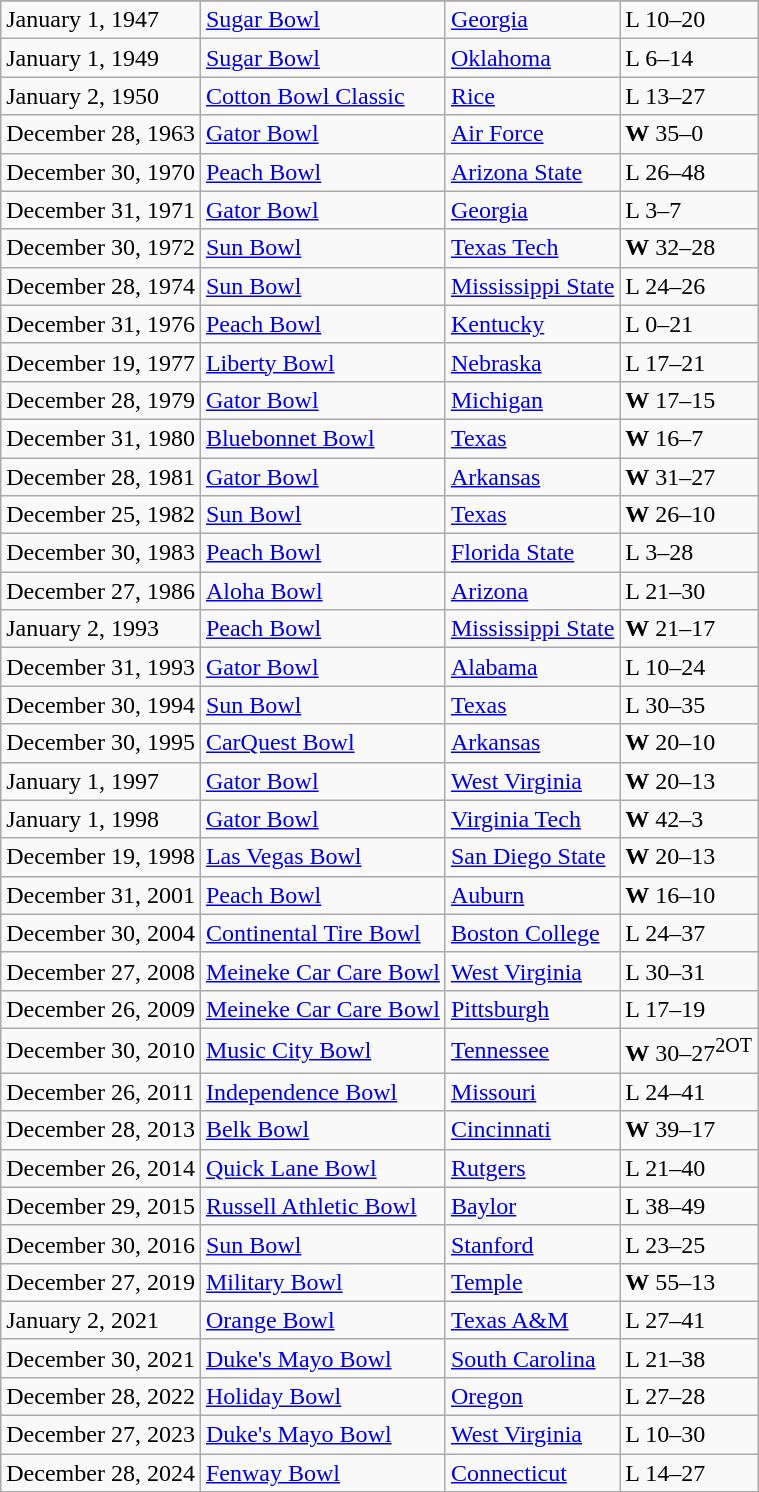<table class="wikitable">
<tr>
</tr>
<tr>
<td>January 1, 1947</td>
<td><a href='#'>Sugar Bowl</a></td>
<td><a href='#'>Georgia</a></td>
<td>L 10–20</td>
</tr>
<tr>
<td>January 1, 1949</td>
<td><a href='#'>Sugar Bowl</a></td>
<td><a href='#'>Oklahoma</a></td>
<td>L 6–14</td>
</tr>
<tr>
<td>January 2, 1950</td>
<td><a href='#'>Cotton Bowl Classic</a></td>
<td><a href='#'>Rice</a></td>
<td>L 13–27</td>
</tr>
<tr>
<td>December 28, 1963</td>
<td><a href='#'>Gator Bowl</a></td>
<td><a href='#'>Air Force</a></td>
<td><strong>W</strong> 35–0</td>
</tr>
<tr>
<td>December 30, 1970</td>
<td><a href='#'>Peach Bowl</a></td>
<td><a href='#'>Arizona State</a></td>
<td>L 26–48</td>
</tr>
<tr>
<td>December 31, 1971</td>
<td><a href='#'>Gator Bowl</a></td>
<td><a href='#'>Georgia</a></td>
<td>L 3–7</td>
</tr>
<tr>
<td>December 30, 1972</td>
<td><a href='#'>Sun Bowl</a></td>
<td><a href='#'>Texas Tech</a></td>
<td><strong>W</strong> 32–28</td>
</tr>
<tr>
<td>December 28, 1974</td>
<td><a href='#'>Sun Bowl</a></td>
<td><a href='#'>Mississippi State</a></td>
<td>L 24–26</td>
</tr>
<tr>
<td>December 31, 1976</td>
<td><a href='#'>Peach Bowl</a></td>
<td><a href='#'>Kentucky</a></td>
<td>L 0–21</td>
</tr>
<tr>
<td>December 19, 1977</td>
<td><a href='#'>Liberty Bowl</a></td>
<td><a href='#'>Nebraska</a></td>
<td>L 17–21</td>
</tr>
<tr>
<td>December 28, 1979</td>
<td><a href='#'>Gator Bowl</a></td>
<td><a href='#'>Michigan</a></td>
<td><strong>W</strong> 17–15</td>
</tr>
<tr>
<td>December 31, 1980</td>
<td><a href='#'>Bluebonnet Bowl</a></td>
<td><a href='#'>Texas</a></td>
<td><strong>W</strong> 16–7</td>
</tr>
<tr>
<td>December 28, 1981</td>
<td><a href='#'>Gator Bowl</a></td>
<td><a href='#'>Arkansas</a></td>
<td><strong>W</strong> 31–27</td>
</tr>
<tr>
<td>December 25, 1982</td>
<td><a href='#'>Sun Bowl</a></td>
<td><a href='#'>Texas</a></td>
<td><strong>W</strong> 26–10</td>
</tr>
<tr>
<td>December 30, 1983</td>
<td><a href='#'>Peach Bowl</a></td>
<td><a href='#'>Florida State</a></td>
<td>L 3–28</td>
</tr>
<tr>
<td>December 27, 1986</td>
<td><a href='#'>Aloha Bowl</a></td>
<td><a href='#'>Arizona</a></td>
<td>L 21–30</td>
</tr>
<tr>
<td>January 2, 1993</td>
<td><a href='#'>Peach Bowl</a></td>
<td><a href='#'>Mississippi State</a></td>
<td><strong>W</strong> 21–17</td>
</tr>
<tr>
<td>December 31, 1993</td>
<td><a href='#'>Gator Bowl</a></td>
<td><a href='#'>Alabama</a></td>
<td>L 10–24</td>
</tr>
<tr>
<td>December 30, 1994</td>
<td><a href='#'>Sun Bowl</a></td>
<td><a href='#'>Texas</a></td>
<td>L 30–35</td>
</tr>
<tr>
<td>December 30, 1995</td>
<td><a href='#'>CarQuest Bowl</a></td>
<td><a href='#'>Arkansas</a></td>
<td><strong>W</strong> 20–10</td>
</tr>
<tr>
<td>January 1, 1997</td>
<td><a href='#'>Gator Bowl</a></td>
<td><a href='#'>West Virginia</a></td>
<td><strong>W</strong> 20–13</td>
</tr>
<tr>
<td>January 1, 1998</td>
<td><a href='#'>Gator Bowl</a></td>
<td><a href='#'>Virginia Tech</a></td>
<td><strong>W</strong> 42–3</td>
</tr>
<tr>
<td>December 19, 1998</td>
<td><a href='#'>Las Vegas Bowl</a></td>
<td><a href='#'>San Diego State</a></td>
<td><strong>W</strong> 20–13</td>
</tr>
<tr>
<td>December 31, 2001</td>
<td><a href='#'>Peach Bowl</a></td>
<td><a href='#'>Auburn</a></td>
<td><strong>W</strong> 16–10</td>
</tr>
<tr>
<td>December 30, 2004</td>
<td><a href='#'>Continental Tire Bowl</a></td>
<td><a href='#'>Boston College</a></td>
<td>L 24–37</td>
</tr>
<tr>
<td>December 27, 2008</td>
<td><a href='#'>Meineke Car Care Bowl</a></td>
<td><a href='#'>West Virginia</a></td>
<td>L 30–31</td>
</tr>
<tr>
<td>December 26, 2009</td>
<td><a href='#'>Meineke Car Care Bowl</a></td>
<td><a href='#'>Pittsburgh</a></td>
<td>L 17–19</td>
</tr>
<tr>
<td>December 30, 2010</td>
<td><a href='#'>Music City Bowl</a></td>
<td><a href='#'>Tennessee</a></td>
<td><strong>W</strong> 30–27<sup>2OT</sup></td>
</tr>
<tr>
<td>December 26, 2011</td>
<td><a href='#'>Independence Bowl</a></td>
<td><a href='#'>Missouri</a></td>
<td>L 24–41</td>
</tr>
<tr>
<td>December 28, 2013</td>
<td><a href='#'>Belk Bowl</a></td>
<td><a href='#'>Cincinnati</a></td>
<td><strong>W</strong> 39–17</td>
</tr>
<tr>
<td>December 26, 2014</td>
<td><a href='#'>Quick Lane Bowl</a></td>
<td><a href='#'>Rutgers</a></td>
<td>L 21–40</td>
</tr>
<tr>
<td>December 29, 2015</td>
<td><a href='#'>Russell Athletic Bowl</a></td>
<td><a href='#'>Baylor</a></td>
<td>L 38–49</td>
</tr>
<tr>
<td>December 30, 2016</td>
<td><a href='#'>Sun Bowl</a></td>
<td><a href='#'>Stanford</a></td>
<td>L 23–25</td>
</tr>
<tr>
<td>December 27, 2019</td>
<td><a href='#'>Military Bowl</a></td>
<td><a href='#'>Temple</a></td>
<td><strong>W</strong> 55–13</td>
</tr>
<tr>
<td>January 2, 2021</td>
<td><a href='#'>Orange Bowl</a></td>
<td><a href='#'>Texas A&M</a></td>
<td>L 27–41</td>
</tr>
<tr>
<td>December 30, 2021</td>
<td><a href='#'>Duke's Mayo Bowl</a></td>
<td><a href='#'>South Carolina</a></td>
<td>L 21–38</td>
</tr>
<tr>
<td>December 28, 2022</td>
<td><a href='#'>Holiday Bowl</a></td>
<td><a href='#'>Oregon</a></td>
<td>L 27–28</td>
</tr>
<tr>
<td>December 27, 2023</td>
<td><a href='#'>Duke's Mayo Bowl</a></td>
<td><a href='#'>West Virginia</a></td>
<td>L 10–30</td>
</tr>
<tr>
<td>December 28, 2024</td>
<td><a href='#'>Fenway Bowl</a></td>
<td><a href='#'>Connecticut</a></td>
<td>L 14–27</td>
</tr>
</table>
